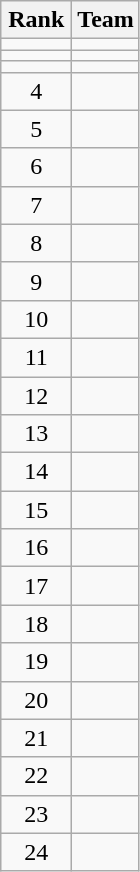<table class="wikitable">
<tr>
<th style="width: 40px;">Rank</th>
<th>Team</th>
</tr>
<tr>
<td align=center></td>
<td></td>
</tr>
<tr>
<td align=center></td>
<td></td>
</tr>
<tr>
<td align=center></td>
<td></td>
</tr>
<tr>
<td align=center>4</td>
<td></td>
</tr>
<tr>
<td align=center>5</td>
<td></td>
</tr>
<tr>
<td align=center>6</td>
<td></td>
</tr>
<tr>
<td align=center>7</td>
<td></td>
</tr>
<tr>
<td align=center>8</td>
<td></td>
</tr>
<tr>
<td align=center>9</td>
<td></td>
</tr>
<tr>
<td align=center>10</td>
<td></td>
</tr>
<tr>
<td align=center>11</td>
<td></td>
</tr>
<tr>
<td align=center>12</td>
<td></td>
</tr>
<tr>
<td align=center>13</td>
<td></td>
</tr>
<tr>
<td align=center>14</td>
<td></td>
</tr>
<tr>
<td align=center>15</td>
<td></td>
</tr>
<tr>
<td align=center>16</td>
<td></td>
</tr>
<tr>
<td align=center>17</td>
<td></td>
</tr>
<tr>
<td align=center>18</td>
<td></td>
</tr>
<tr>
<td align=center>19</td>
<td></td>
</tr>
<tr>
<td align=center>20</td>
<td></td>
</tr>
<tr>
<td align=center>21</td>
<td></td>
</tr>
<tr>
<td align=center>22</td>
<td></td>
</tr>
<tr>
<td align=center>23</td>
<td></td>
</tr>
<tr>
<td align=center>24</td>
<td></td>
</tr>
</table>
